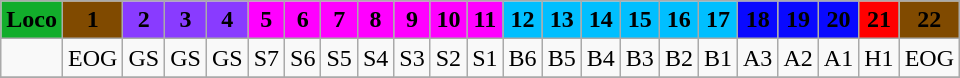<table class="wikitable plainrowheaders unsortable" style="text-align:center">
<tr>
<th scope="col" rowspan="1" style="background:#12ad2b;"><span>Loco</span></th>
<th scope="col" rowspan="1" style="background:#804a00;"><span>1</span></th>
<th scope="col" rowspan="1" style="background:#893bff;">2</th>
<th rowspan="1" scope="col" style="background:#893bff;">3</th>
<th rowspan="1" scope="col" style="background:#893bff;">4</th>
<th rowspan="1" scope="col" style="background:#ff00ff;">5</th>
<th rowspan="1" scope="col" style="background:#ff00ff;">6</th>
<th rowspan="1" scope="col" style="background:#ff00ff;">7</th>
<th rowspan="1" scope="col" style="background:#ff00ff;">8</th>
<th rowspan="1" scope="col" style="background:#ff00ff;">9</th>
<th rowspan="1" scope="col" style="background:#ff00ff;">10</th>
<th rowspan="1" scope="col" style="background:#ff00ff;">11</th>
<th rowspan="1" scope="col" style="background:#00bfff;">12</th>
<th rowspan="1" scope="col" style="background:#00bfff;">13</th>
<th rowspan="1" scope="col" style="background:#00bfff;">14</th>
<th rowspan="1" scope="col" style="background:#00bfff;">15</th>
<th rowspan="1" scope="col" style="background:#00bfff;">16</th>
<th rowspan="1" scope="col" style="background:#00bfff;">17</th>
<th rowspan="1" scope="col" style="background:#0909ff;"><span>18</span></th>
<th rowspan="1" scope="col" style="background:#0909ff;"><span>19</span></th>
<th rowspan="1" scope="col" style="background:#0909ff;"><span>20</span></th>
<th rowspan="1" scope="col" style="background:#ff0000;"><span>21</span></th>
<th rowspan="1" scope="col" style="background:#804a00;"><span>22</span></th>
</tr>
<tr>
<td></td>
<td>EOG</td>
<td>GS</td>
<td>GS</td>
<td>GS</td>
<td>S7</td>
<td>S6</td>
<td>S5</td>
<td>S4</td>
<td>S3</td>
<td>S2</td>
<td>S1</td>
<td>B6</td>
<td>B5</td>
<td>B4</td>
<td>B3</td>
<td>B2</td>
<td>B1</td>
<td>A3</td>
<td>A2</td>
<td>A1</td>
<td>H1</td>
<td>EOG</td>
</tr>
<tr>
</tr>
</table>
